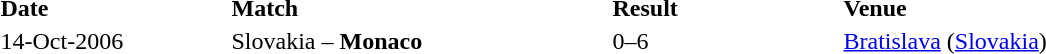<table>
<tr>
<td width="150"><strong>Date</strong></td>
<td width="250"><strong>Match</strong></td>
<td width="150"><strong>Result</strong></td>
<td width="250"><strong>Venue</strong></td>
</tr>
<tr>
<td>14-Oct-2006</td>
<td>Slovakia – <strong>Monaco</strong></td>
<td>0–6</td>
<td><a href='#'>Bratislava</a> (<a href='#'>Slovakia</a>)</td>
</tr>
</table>
